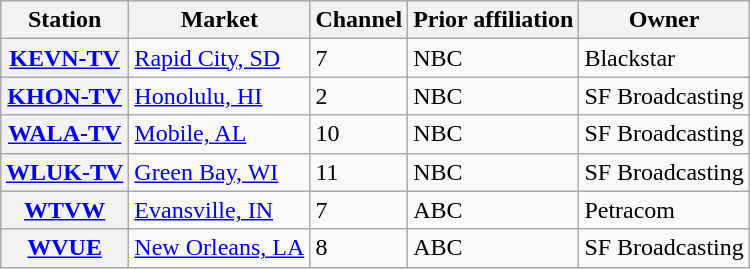<table class="wikitable mw-collapsible" style="margin: 1em; float:right;">
<tr>
<th scope="col">Station</th>
<th scope="col">Market</th>
<th scope="col">Channel</th>
<th scope="col">Prior affiliation</th>
<th scope="col">Owner</th>
</tr>
<tr>
<th scope="row" ><a href='#'>KEVN-TV</a></th>
<td><a href='#'>Rapid City, SD</a></td>
<td>7</td>
<td>NBC</td>
<td>Blackstar</td>
</tr>
<tr>
<th scope="row" ><a href='#'>KHON-TV</a></th>
<td><a href='#'>Honolulu, HI</a></td>
<td>2</td>
<td>NBC</td>
<td>SF Broadcasting</td>
</tr>
<tr>
<th scope="row" ><a href='#'>WALA-TV</a></th>
<td><a href='#'>Mobile, AL</a></td>
<td>10</td>
<td>NBC</td>
<td>SF Broadcasting</td>
</tr>
<tr>
<th scope="row" ><a href='#'>WLUK-TV</a></th>
<td><a href='#'>Green Bay, WI</a></td>
<td>11</td>
<td>NBC</td>
<td>SF Broadcasting</td>
</tr>
<tr>
<th scope="row" ><a href='#'>WTVW</a></th>
<td><a href='#'>Evansville, IN</a></td>
<td>7</td>
<td>ABC</td>
<td>Petracom</td>
</tr>
<tr>
<th scope="row" ><a href='#'>WVUE</a></th>
<td><a href='#'>New Orleans, LA</a></td>
<td>8</td>
<td>ABC</td>
<td>SF Broadcasting</td>
</tr>
</table>
